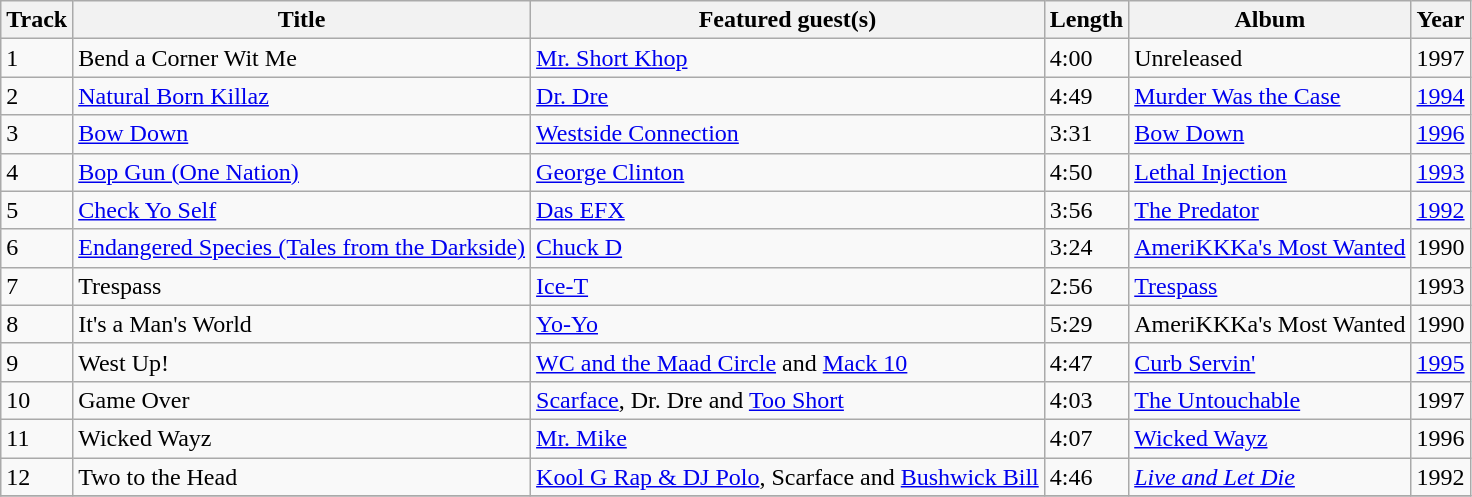<table class="wikitable">
<tr>
<th align="center">Track</th>
<th align="center">Title</th>
<th align="center">Featured guest(s)</th>
<th align="center">Length</th>
<th align="center">Album</th>
<th align="center">Year</th>
</tr>
<tr>
<td>1</td>
<td>Bend a Corner Wit Me</td>
<td><a href='#'>Mr. Short Khop</a></td>
<td>4:00</td>
<td>Unreleased</td>
<td>1997</td>
</tr>
<tr>
<td>2</td>
<td><a href='#'>Natural Born Killaz</a></td>
<td><a href='#'>Dr. Dre</a></td>
<td>4:49</td>
<td><a href='#'>Murder Was the Case</a></td>
<td><a href='#'>1994</a></td>
</tr>
<tr>
<td>3</td>
<td><a href='#'>Bow Down</a></td>
<td><a href='#'>Westside Connection</a></td>
<td>3:31</td>
<td><a href='#'>Bow Down</a></td>
<td><a href='#'>1996</a></td>
</tr>
<tr>
<td>4</td>
<td><a href='#'>Bop Gun (One Nation)</a></td>
<td><a href='#'>George Clinton</a></td>
<td>4:50</td>
<td><a href='#'>Lethal Injection</a></td>
<td><a href='#'>1993</a></td>
</tr>
<tr>
<td>5</td>
<td><a href='#'>Check Yo Self</a></td>
<td><a href='#'>Das EFX</a></td>
<td>3:56</td>
<td><a href='#'>The Predator</a></td>
<td><a href='#'>1992</a></td>
</tr>
<tr>
<td>6</td>
<td><a href='#'>Endangered Species (Tales from the Darkside)</a></td>
<td><a href='#'>Chuck D</a></td>
<td>3:24</td>
<td><a href='#'>AmeriKKKa's Most Wanted</a></td>
<td>1990</td>
</tr>
<tr>
<td>7</td>
<td>Trespass</td>
<td><a href='#'>Ice-T</a></td>
<td>2:56</td>
<td><a href='#'>Trespass</a></td>
<td>1993</td>
</tr>
<tr>
<td>8</td>
<td>It's a Man's World</td>
<td><a href='#'>Yo-Yo</a></td>
<td>5:29</td>
<td>AmeriKKKa's Most Wanted</td>
<td>1990</td>
</tr>
<tr>
<td>9</td>
<td>West Up!</td>
<td><a href='#'>WC and the Maad Circle</a> and <a href='#'>Mack 10</a></td>
<td>4:47</td>
<td><a href='#'>Curb Servin'</a></td>
<td><a href='#'>1995</a></td>
</tr>
<tr>
<td>10</td>
<td>Game Over</td>
<td><a href='#'>Scarface</a>, Dr. Dre and <a href='#'>Too Short</a></td>
<td>4:03</td>
<td><a href='#'>The Untouchable</a></td>
<td>1997</td>
</tr>
<tr>
<td>11</td>
<td>Wicked Wayz</td>
<td><a href='#'>Mr. Mike</a></td>
<td>4:07</td>
<td><a href='#'>Wicked Wayz</a></td>
<td>1996</td>
</tr>
<tr>
<td>12</td>
<td>Two to the Head</td>
<td><a href='#'>Kool G Rap & DJ Polo</a>, Scarface and <a href='#'>Bushwick Bill</a></td>
<td>4:46</td>
<td><em><a href='#'>Live and Let Die</a></em></td>
<td>1992</td>
</tr>
<tr>
</tr>
</table>
